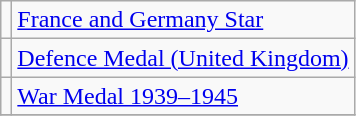<table class="wikitable">
<tr>
<td></td>
<td><a href='#'>France and Germany Star</a></td>
</tr>
<tr>
<td></td>
<td><a href='#'>Defence Medal (United Kingdom)</a></td>
</tr>
<tr>
<td></td>
<td><a href='#'>War Medal 1939–1945</a></td>
</tr>
<tr>
</tr>
</table>
